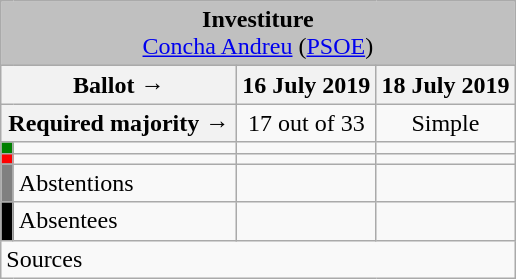<table class="wikitable" style="text-align:center;">
<tr>
<td colspan="4" align="center" bgcolor="#C0C0C0"><strong>Investiture</strong><br><a href='#'>Concha Andreu</a> (<a href='#'>PSOE</a>)</td>
</tr>
<tr>
<th colspan="2" width="150px">Ballot →</th>
<th>16 July 2019</th>
<th>18 July 2019</th>
</tr>
<tr>
<th colspan="2">Required majority →</th>
<td>17 out of 33 </td>
<td>Simple </td>
</tr>
<tr>
<th width="1px" style="background:green;"></th>
<td align="left"></td>
<td></td>
<td></td>
</tr>
<tr>
<th style="color:inherit;background:red;"></th>
<td align="left"></td>
<td></td>
<td></td>
</tr>
<tr>
<th style="color:inherit;background:gray;"></th>
<td align="left"><span>Abstentions</span></td>
<td></td>
<td></td>
</tr>
<tr>
<th style="color:inherit;background:black;"></th>
<td align="left">Absentees</td>
<td></td>
<td></td>
</tr>
<tr>
<td align="left" colspan="4">Sources</td>
</tr>
</table>
